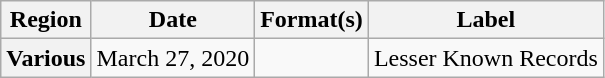<table class="wikitable plainrowheaders">
<tr>
<th scope="col">Region</th>
<th scope="col">Date</th>
<th scope="col">Format(s)</th>
<th scope="col">Label</th>
</tr>
<tr>
<th scope="row">Various</th>
<td>March 27, 2020</td>
<td></td>
<td>Lesser Known Records</td>
</tr>
</table>
